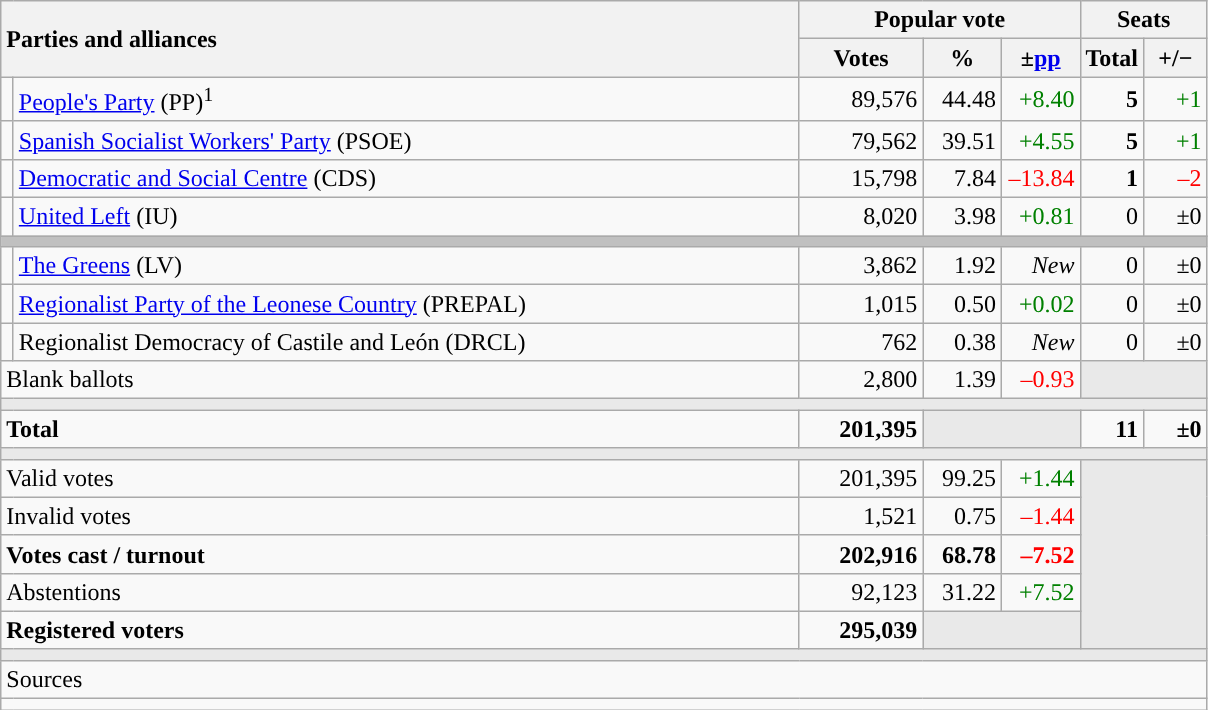<table class="wikitable" style="text-align:right;">
<tr>
<th style="text-align:left;" rowspan="2" colspan="2" width="525">Parties and alliances</th>
<th colspan="3">Popular vote</th>
<th colspan="2">Seats</th>
</tr>
<tr>
<th width="75">Votes</th>
<th width="45">%</th>
<th width="45">±<a href='#'>pp</a></th>
<th width="35">Total</th>
<th width="35">+/−</th>
</tr>
<tr>
<td width="1" style="color:inherit;background:"></td>
<td align="left"><a href='#'>People's Party</a> (PP)<sup>1</sup></td>
<td>89,576</td>
<td>44.48</td>
<td style="color:green;">+8.40</td>
<td><strong>5</strong></td>
<td style="color:green;">+1</td>
</tr>
<tr>
<td style="color:inherit;background:"></td>
<td align="left"><a href='#'>Spanish Socialist Workers' Party</a> (PSOE)</td>
<td>79,562</td>
<td>39.51</td>
<td style="color:green;">+4.55</td>
<td><strong>5</strong></td>
<td style="color:green;">+1</td>
</tr>
<tr>
<td style="color:inherit;background:"></td>
<td align="left"><a href='#'>Democratic and Social Centre</a> (CDS)</td>
<td>15,798</td>
<td>7.84</td>
<td style="color:red;">–13.84</td>
<td><strong>1</strong></td>
<td style="color:red;">–2</td>
</tr>
<tr>
<td style="color:inherit;background:"></td>
<td align="left"><a href='#'>United Left</a> (IU)</td>
<td>8,020</td>
<td>3.98</td>
<td style="color:green;">+0.81</td>
<td>0</td>
<td>±0</td>
</tr>
<tr>
<td colspan="7" bgcolor="#C0C0C0"></td>
</tr>
<tr>
<td style="color:inherit;background:"></td>
<td align="left"><a href='#'>The Greens</a> (LV)</td>
<td>3,862</td>
<td>1.92</td>
<td><em>New</em></td>
<td>0</td>
<td>±0</td>
</tr>
<tr>
<td style="color:inherit;background:"></td>
<td align="left"><a href='#'>Regionalist Party of the Leonese Country</a> (PREPAL)</td>
<td>1,015</td>
<td>0.50</td>
<td style="color:green;">+0.02</td>
<td>0</td>
<td>±0</td>
</tr>
<tr>
<td style="color:inherit;background:"></td>
<td align="left">Regionalist Democracy of Castile and León (DRCL)</td>
<td>762</td>
<td>0.38</td>
<td><em>New</em></td>
<td>0</td>
<td>±0</td>
</tr>
<tr>
<td align="left" colspan="2">Blank ballots</td>
<td>2,800</td>
<td>1.39</td>
<td style="color:red;">–0.93</td>
<td bgcolor="#E9E9E9" colspan="2"></td>
</tr>
<tr>
<td colspan="7" bgcolor="#E9E9E9"></td>
</tr>
<tr style="font-weight:bold;">
<td align="left" colspan="2">Total</td>
<td>201,395</td>
<td bgcolor="#E9E9E9" colspan="2"></td>
<td>11</td>
<td>±0</td>
</tr>
<tr>
<td colspan="7" bgcolor="#E9E9E9"></td>
</tr>
<tr>
<td align="left" colspan="2">Valid votes</td>
<td>201,395</td>
<td>99.25</td>
<td style="color:green;">+1.44</td>
<td bgcolor="#E9E9E9" colspan="2" rowspan="5"></td>
</tr>
<tr>
<td align="left" colspan="2">Invalid votes</td>
<td>1,521</td>
<td>0.75</td>
<td style="color:red;">–1.44</td>
</tr>
<tr style="font-weight:bold;">
<td align="left" colspan="2">Votes cast / turnout</td>
<td>202,916</td>
<td>68.78</td>
<td style="color:red;">–7.52</td>
</tr>
<tr>
<td align="left" colspan="2">Abstentions</td>
<td>92,123</td>
<td>31.22</td>
<td style="color:green;">+7.52</td>
</tr>
<tr style="font-weight:bold;">
<td align="left" colspan="2">Registered voters</td>
<td>295,039</td>
<td bgcolor="#E9E9E9" colspan="2"></td>
</tr>
<tr>
<td colspan="7" bgcolor="#E9E9E9"></td>
</tr>
<tr>
<td align="left" colspan="7">Sources</td>
</tr>
<tr>
<td colspan="7" style="text-align:left; max-width:790px;"></td>
</tr>
</table>
